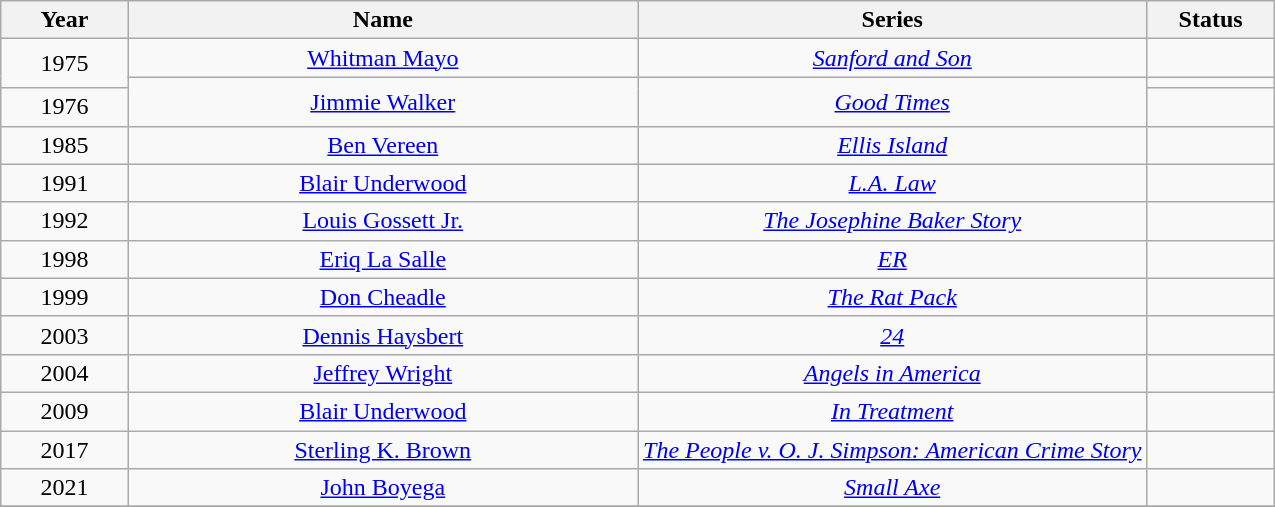<table class="wikitable" style="text-align: center">
<tr>
<th style="width:10%;">Year</th>
<th style="width:40%;">Name</th>
<th style="width:40%;">Series</th>
<th style="width:10%;">Status</th>
</tr>
<tr>
<td rowspan="2">1975</td>
<td><a href='#'>Whitman Mayo</a></td>
<td><em><a href='#'>Sanford and Son</a></em></td>
<td></td>
</tr>
<tr>
<td rowspan="2"><a href='#'>Jimmie Walker</a></td>
<td rowspan="2"><em><a href='#'>Good Times</a></em></td>
<td></td>
</tr>
<tr>
<td>1976</td>
<td></td>
</tr>
<tr>
<td>1985</td>
<td><a href='#'>Ben Vereen</a></td>
<td><em><a href='#'>Ellis Island</a></em></td>
<td></td>
</tr>
<tr>
<td>1991</td>
<td><a href='#'>Blair Underwood</a></td>
<td><em><a href='#'>L.A. Law</a></em></td>
<td></td>
</tr>
<tr>
<td>1992</td>
<td><a href='#'>Louis Gossett Jr.</a></td>
<td><em><a href='#'>The Josephine Baker Story</a></em></td>
<td></td>
</tr>
<tr>
<td>1998</td>
<td><a href='#'>Eriq La Salle</a></td>
<td><em><a href='#'>ER</a></em></td>
<td></td>
</tr>
<tr>
<td>1999</td>
<td><a href='#'>Don Cheadle</a></td>
<td><em><a href='#'>The Rat Pack</a></em></td>
<td></td>
</tr>
<tr>
<td>2003</td>
<td><a href='#'>Dennis Haysbert</a></td>
<td><em><a href='#'>24</a></em></td>
<td></td>
</tr>
<tr>
<td>2004</td>
<td><a href='#'>Jeffrey Wright</a></td>
<td><em><a href='#'>Angels in America</a></em></td>
<td></td>
</tr>
<tr>
<td>2009</td>
<td><a href='#'>Blair Underwood</a></td>
<td><em><a href='#'>In Treatment</a></em></td>
<td></td>
</tr>
<tr>
<td>2017</td>
<td><a href='#'>Sterling K. Brown</a></td>
<td><em><a href='#'>The People v. O. J. Simpson: American Crime Story</a></em></td>
<td></td>
</tr>
<tr>
<td>2021</td>
<td><a href='#'>John Boyega</a></td>
<td><em><a href='#'>Small Axe</a></em></td>
<td></td>
</tr>
<tr>
</tr>
</table>
